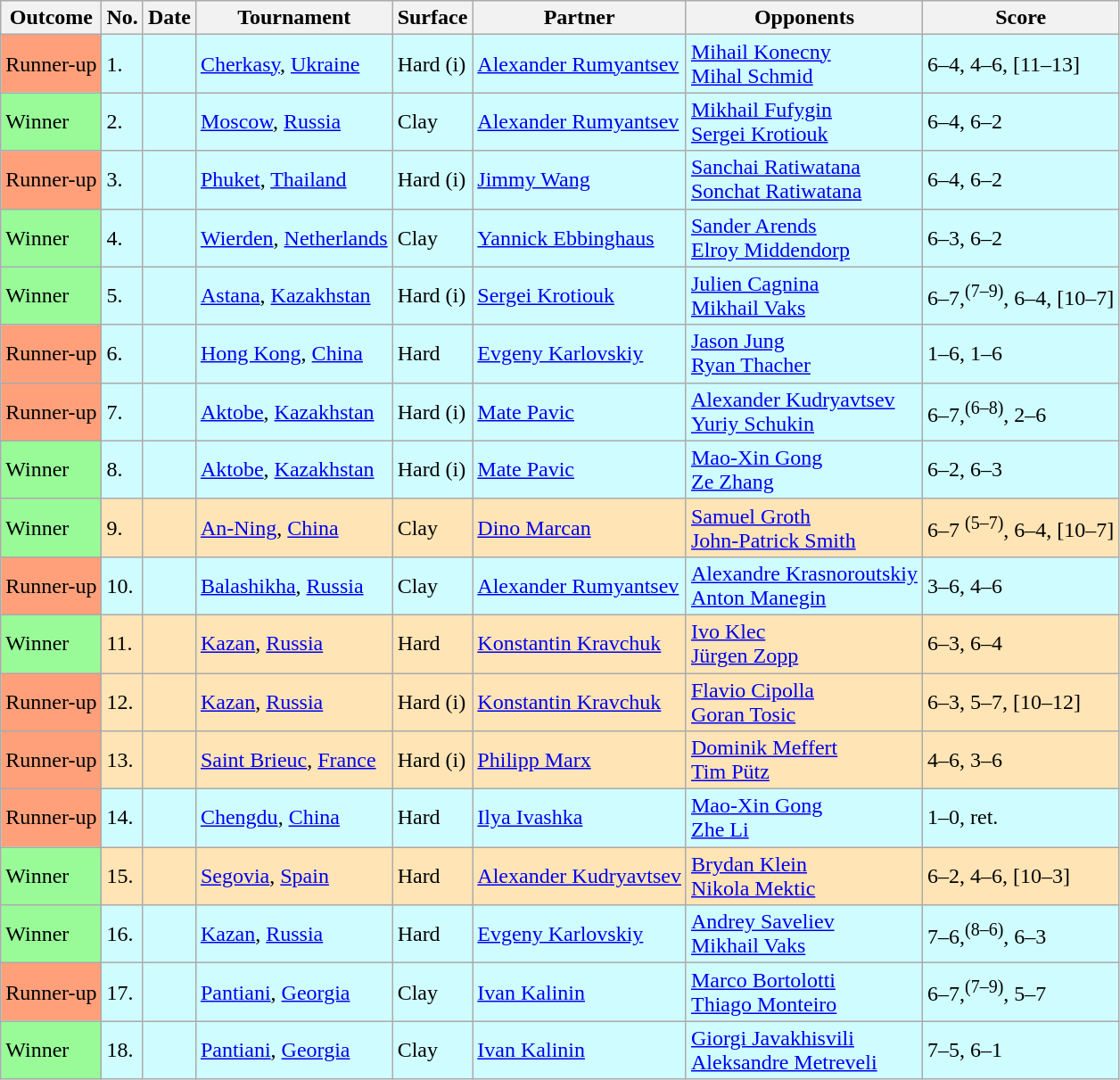<table class=wikitable>
<tr>
<th>Outcome</th>
<th>No.</th>
<th>Date</th>
<th>Tournament</th>
<th>Surface</th>
<th>Partner</th>
<th>Opponents</th>
<th>Score</th>
</tr>
<tr style="background:#cffcff;">
<td bgcolor=FFA07A>Runner-up</td>
<td>1.</td>
<td></td>
<td><a href='#'>Cherkasy</a>, <a href='#'>Ukraine</a></td>
<td>Hard (i)</td>
<td> <a href='#'>Alexander Rumyantsev</a></td>
<td> <a href='#'>Mihail Konecny</a><br> <a href='#'>Mihal Schmid</a></td>
<td>6–4, 4–6, [11–13]</td>
</tr>
<tr style="background:#cffcff;">
<td bgcolor=98FB98>Winner</td>
<td>2.</td>
<td></td>
<td><a href='#'>Moscow</a>, <a href='#'>Russia</a></td>
<td>Clay</td>
<td> <a href='#'>Alexander Rumyantsev</a></td>
<td> <a href='#'>Mikhail Fufygin</a><br> <a href='#'>Sergei Krotiouk</a></td>
<td>6–4, 6–2</td>
</tr>
<tr style="background:#cffcff;">
<td bgcolor=FFA07A>Runner-up</td>
<td>3.</td>
<td></td>
<td><a href='#'>Phuket</a>, <a href='#'>Thailand</a></td>
<td>Hard (i)</td>
<td> <a href='#'>Jimmy Wang</a></td>
<td> <a href='#'>Sanchai Ratiwatana</a><br> <a href='#'>Sonchat Ratiwatana</a></td>
<td>6–4, 6–2</td>
</tr>
<tr style="background:#cffcff;">
<td bgcolor=98FB98>Winner</td>
<td>4.</td>
<td></td>
<td><a href='#'>Wierden</a>, <a href='#'>Netherlands</a></td>
<td>Clay</td>
<td> <a href='#'>Yannick Ebbinghaus</a></td>
<td> <a href='#'>Sander Arends</a><br> <a href='#'>Elroy Middendorp</a></td>
<td>6–3, 6–2</td>
</tr>
<tr style="background:#cffcff;">
<td bgcolor=98FB98>Winner</td>
<td>5.</td>
<td></td>
<td><a href='#'>Astana</a>, <a href='#'>Kazakhstan</a></td>
<td>Hard (i)</td>
<td> <a href='#'>Sergei Krotiouk</a></td>
<td> <a href='#'>Julien Cagnina</a><br> <a href='#'>Mikhail Vaks</a></td>
<td>6–7,<sup>(7–9)</sup>, 6–4, [10–7]</td>
</tr>
<tr style="background:#cffcff;">
<td bgcolor=FFA07A>Runner-up</td>
<td>6.</td>
<td></td>
<td><a href='#'>Hong Kong</a>, <a href='#'>China</a></td>
<td>Hard</td>
<td> <a href='#'>Evgeny Karlovskiy</a></td>
<td> <a href='#'>Jason Jung</a><br> <a href='#'>Ryan Thacher</a></td>
<td>1–6, 1–6</td>
</tr>
<tr style="background:#cffcff;">
<td bgcolor=FFA07A>Runner-up</td>
<td>7.</td>
<td></td>
<td><a href='#'>Aktobe</a>, <a href='#'>Kazakhstan</a></td>
<td>Hard (i)</td>
<td> <a href='#'>Mate Pavic</a></td>
<td> <a href='#'>Alexander Kudryavtsev</a><br> <a href='#'>Yuriy Schukin</a></td>
<td>6–7,<sup>(6–8)</sup>, 2–6</td>
</tr>
<tr style="background:#cffcff;">
<td bgcolor=98FB98>Winner</td>
<td>8.</td>
<td></td>
<td><a href='#'>Aktobe</a>, <a href='#'>Kazakhstan</a></td>
<td>Hard (i)</td>
<td> <a href='#'>Mate Pavic</a></td>
<td> <a href='#'>Mao-Xin Gong</a><br> <a href='#'>Ze Zhang</a></td>
<td>6–2, 6–3</td>
</tr>
<tr bgcolor=moccasin>
<td bgcolor=98FB98>Winner</td>
<td>9.</td>
<td></td>
<td><a href='#'>An-Ning</a>, <a href='#'>China</a></td>
<td>Clay</td>
<td> <a href='#'>Dino Marcan</a></td>
<td> <a href='#'>Samuel Groth</a><br> <a href='#'>John-Patrick Smith</a></td>
<td>6–7 <sup>(5–7)</sup>, 6–4, [10–7]</td>
</tr>
<tr style="background:#cffcff;">
<td bgcolor=FFA07A>Runner-up</td>
<td>10.</td>
<td></td>
<td><a href='#'>Balashikha</a>, <a href='#'>Russia</a></td>
<td>Clay</td>
<td> <a href='#'>Alexander Rumyantsev</a></td>
<td> <a href='#'>Alexandre Krasnoroutskiy</a><br> <a href='#'>Anton Manegin</a></td>
<td>3–6, 4–6</td>
</tr>
<tr bgcolor=moccasin>
<td bgcolor=98FB98>Winner</td>
<td>11.</td>
<td></td>
<td><a href='#'>Kazan</a>, <a href='#'>Russia</a></td>
<td>Hard</td>
<td> <a href='#'>Konstantin Kravchuk</a></td>
<td> <a href='#'>Ivo Klec</a><br> <a href='#'>Jürgen Zopp</a></td>
<td>6–3, 6–4</td>
</tr>
<tr bgcolor=moccasin>
<td bgcolor=FFA07A>Runner-up</td>
<td>12.</td>
<td></td>
<td><a href='#'>Kazan</a>, <a href='#'>Russia</a></td>
<td>Hard (i)</td>
<td> <a href='#'>Konstantin Kravchuk</a></td>
<td> <a href='#'>Flavio Cipolla</a><br> <a href='#'>Goran Tosic</a></td>
<td>6–3, 5–7, [10–12]</td>
</tr>
<tr bgcolor=moccasin>
<td bgcolor=FFA07A>Runner-up</td>
<td>13.</td>
<td></td>
<td><a href='#'>Saint Brieuc</a>, <a href='#'>France</a></td>
<td>Hard (i)</td>
<td> <a href='#'>Philipp Marx</a></td>
<td> <a href='#'>Dominik Meffert</a><br> <a href='#'>Tim Pütz</a></td>
<td>4–6, 3–6</td>
</tr>
<tr style="background:#cffcff;">
<td bgcolor=FFA07A>Runner-up</td>
<td>14.</td>
<td></td>
<td><a href='#'>Chengdu</a>, <a href='#'>China</a></td>
<td>Hard</td>
<td> <a href='#'>Ilya Ivashka</a></td>
<td> <a href='#'>Mao-Xin Gong</a><br> <a href='#'>Zhe Li</a></td>
<td>1–0, ret.</td>
</tr>
<tr bgcolor=moccasin>
<td bgcolor=98FB98>Winner</td>
<td>15.</td>
<td></td>
<td><a href='#'>Segovia</a>, <a href='#'>Spain</a></td>
<td>Hard</td>
<td> <a href='#'>Alexander Kudryavtsev</a></td>
<td> <a href='#'>Brydan Klein</a><br> <a href='#'>Nikola Mektic</a></td>
<td>6–2, 4–6, [10–3]</td>
</tr>
<tr style="background:#cffcff;">
<td bgcolor=98FB98>Winner</td>
<td>16.</td>
<td></td>
<td><a href='#'>Kazan</a>, <a href='#'>Russia</a></td>
<td>Hard</td>
<td> <a href='#'>Evgeny Karlovskiy</a></td>
<td> <a href='#'>Andrey Saveliev</a><br> <a href='#'>Mikhail Vaks</a></td>
<td>7–6,<sup>(8–6)</sup>, 6–3</td>
</tr>
<tr style="background:#cffcff;">
<td bgcolor=FFA07A>Runner-up</td>
<td>17.</td>
<td></td>
<td><a href='#'>Pantiani</a>, <a href='#'>Georgia</a></td>
<td>Clay</td>
<td> <a href='#'>Ivan Kalinin</a></td>
<td> <a href='#'>Marco Bortolotti</a><br> <a href='#'>Thiago Monteiro</a></td>
<td>6–7,<sup>(7–9)</sup>, 5–7</td>
</tr>
<tr style="background:#cffcff;">
<td bgcolor=98FB98>Winner</td>
<td>18.</td>
<td></td>
<td><a href='#'>Pantiani</a>, <a href='#'>Georgia</a></td>
<td>Clay</td>
<td> <a href='#'>Ivan Kalinin</a></td>
<td> <a href='#'>Giorgi Javakhisvili</a><br> <a href='#'>Aleksandre Metreveli</a></td>
<td>7–5, 6–1</td>
</tr>
</table>
